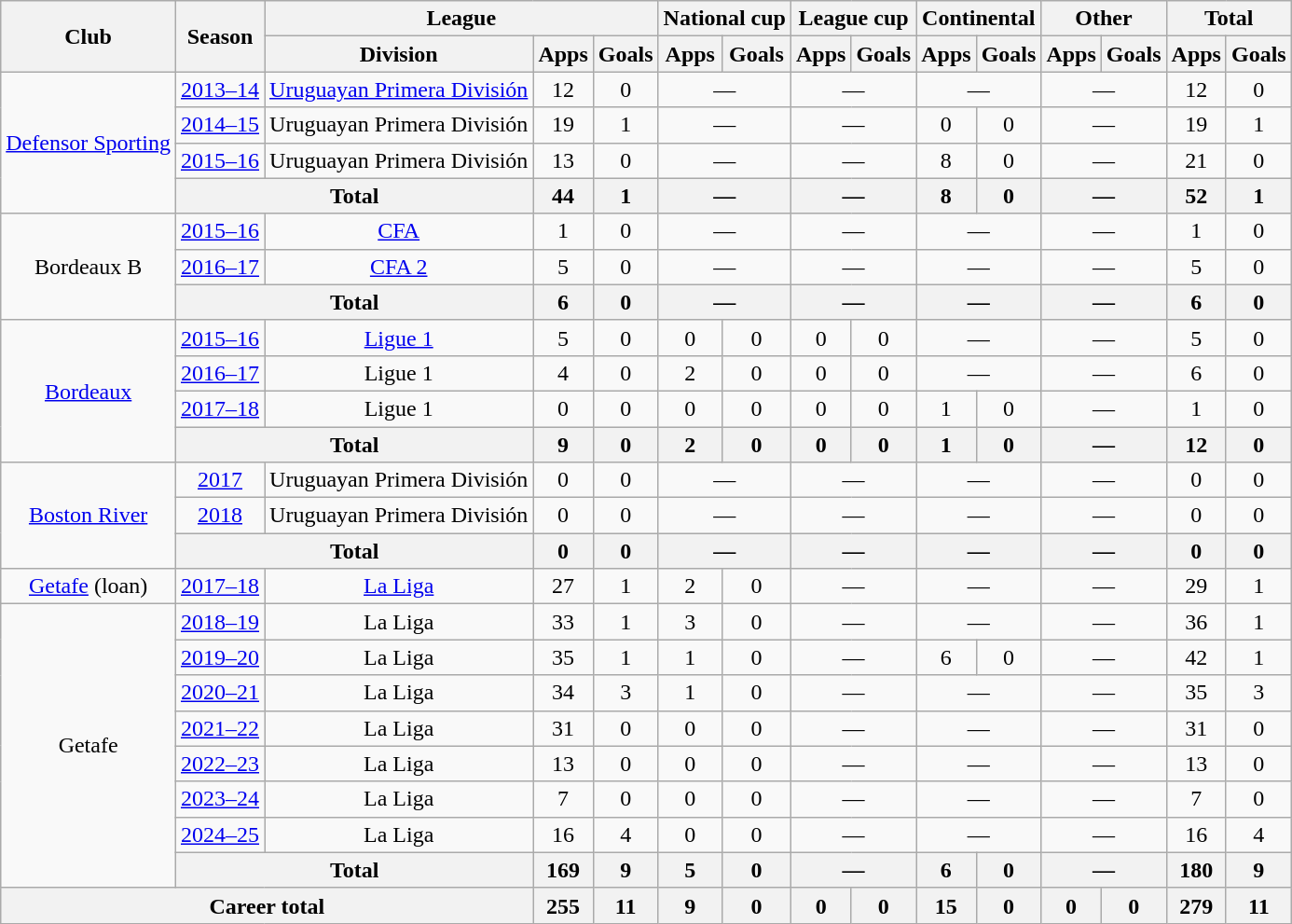<table class="wikitable" style="text-align:center">
<tr>
<th rowspan="2">Club</th>
<th rowspan="2">Season</th>
<th colspan="3">League</th>
<th colspan="2">National cup</th>
<th colspan="2">League cup</th>
<th colspan="2">Continental</th>
<th colspan="2">Other</th>
<th colspan="2">Total</th>
</tr>
<tr>
<th>Division</th>
<th>Apps</th>
<th>Goals</th>
<th>Apps</th>
<th>Goals</th>
<th>Apps</th>
<th>Goals</th>
<th>Apps</th>
<th>Goals</th>
<th>Apps</th>
<th>Goals</th>
<th>Apps</th>
<th>Goals</th>
</tr>
<tr>
<td rowspan="4"><a href='#'>Defensor Sporting</a></td>
<td><a href='#'>2013–14</a></td>
<td><a href='#'>Uruguayan Primera División</a></td>
<td>12</td>
<td>0</td>
<td colspan="2">—</td>
<td colspan="2">—</td>
<td colspan="2">—</td>
<td colspan="2">—</td>
<td>12</td>
<td>0</td>
</tr>
<tr>
<td><a href='#'>2014–15</a></td>
<td>Uruguayan Primera División</td>
<td>19</td>
<td>1</td>
<td colspan="2">—</td>
<td colspan="2">—</td>
<td>0</td>
<td>0</td>
<td colspan="2">—</td>
<td>19</td>
<td>1</td>
</tr>
<tr>
<td><a href='#'>2015–16</a></td>
<td>Uruguayan Primera División</td>
<td>13</td>
<td>0</td>
<td colspan="2">—</td>
<td colspan="2">—</td>
<td>8</td>
<td>0</td>
<td colspan="2">—</td>
<td>21</td>
<td>0</td>
</tr>
<tr>
<th colspan="2">Total</th>
<th>44</th>
<th>1</th>
<th colspan="2">—</th>
<th colspan="2">—</th>
<th>8</th>
<th>0</th>
<th colspan="2">—</th>
<th>52</th>
<th>1</th>
</tr>
<tr>
<td rowspan="3">Bordeaux B</td>
<td><a href='#'>2015–16</a></td>
<td><a href='#'>CFA</a></td>
<td>1</td>
<td>0</td>
<td colspan="2">—</td>
<td colspan="2">—</td>
<td colspan="2">—</td>
<td colspan="2">—</td>
<td>1</td>
<td>0</td>
</tr>
<tr>
<td><a href='#'>2016–17</a></td>
<td><a href='#'>CFA 2</a></td>
<td>5</td>
<td>0</td>
<td colspan="2">—</td>
<td colspan="2">—</td>
<td colspan="2">—</td>
<td colspan="2">—</td>
<td>5</td>
<td>0</td>
</tr>
<tr>
<th colspan="2">Total</th>
<th>6</th>
<th>0</th>
<th colspan="2">—</th>
<th colspan="2">—</th>
<th colspan="2">—</th>
<th colspan="2">—</th>
<th>6</th>
<th>0</th>
</tr>
<tr>
<td rowspan="4"><a href='#'>Bordeaux</a></td>
<td><a href='#'>2015–16</a></td>
<td><a href='#'>Ligue 1</a></td>
<td>5</td>
<td>0</td>
<td>0</td>
<td>0</td>
<td>0</td>
<td>0</td>
<td colspan="2">—</td>
<td colspan="2">—</td>
<td>5</td>
<td>0</td>
</tr>
<tr>
<td><a href='#'>2016–17</a></td>
<td>Ligue 1</td>
<td>4</td>
<td>0</td>
<td>2</td>
<td>0</td>
<td>0</td>
<td>0</td>
<td colspan="2">—</td>
<td colspan="2">—</td>
<td>6</td>
<td>0</td>
</tr>
<tr>
<td><a href='#'>2017–18</a></td>
<td>Ligue 1</td>
<td>0</td>
<td>0</td>
<td>0</td>
<td>0</td>
<td>0</td>
<td>0</td>
<td>1</td>
<td>0</td>
<td colspan="2">—</td>
<td>1</td>
<td>0</td>
</tr>
<tr>
<th colspan="2">Total</th>
<th>9</th>
<th>0</th>
<th>2</th>
<th>0</th>
<th>0</th>
<th>0</th>
<th>1</th>
<th>0</th>
<th colspan="2">—</th>
<th>12</th>
<th>0</th>
</tr>
<tr>
<td rowspan="3"><a href='#'>Boston River</a></td>
<td><a href='#'>2017</a></td>
<td>Uruguayan Primera División</td>
<td>0</td>
<td>0</td>
<td colspan="2">—</td>
<td colspan="2">—</td>
<td colspan="2">—</td>
<td colspan="2">—</td>
<td>0</td>
<td>0</td>
</tr>
<tr>
<td><a href='#'>2018</a></td>
<td>Uruguayan Primera División</td>
<td>0</td>
<td>0</td>
<td colspan="2">—</td>
<td colspan="2">—</td>
<td colspan="2">—</td>
<td colspan="2">—</td>
<td>0</td>
<td>0</td>
</tr>
<tr>
<th colspan="2">Total</th>
<th>0</th>
<th>0</th>
<th colspan="2">—</th>
<th colspan="2">—</th>
<th colspan="2">—</th>
<th colspan="2">—</th>
<th>0</th>
<th>0</th>
</tr>
<tr>
<td><a href='#'>Getafe</a> (loan)</td>
<td><a href='#'>2017–18</a></td>
<td><a href='#'>La Liga</a></td>
<td>27</td>
<td>1</td>
<td>2</td>
<td>0</td>
<td colspan="2">—</td>
<td colspan="2">—</td>
<td colspan="2">—</td>
<td>29</td>
<td>1</td>
</tr>
<tr>
<td rowspan="8">Getafe</td>
<td><a href='#'>2018–19</a></td>
<td>La Liga</td>
<td>33</td>
<td>1</td>
<td>3</td>
<td>0</td>
<td colspan="2">—</td>
<td colspan="2">—</td>
<td colspan="2">—</td>
<td>36</td>
<td>1</td>
</tr>
<tr>
<td><a href='#'>2019–20</a></td>
<td>La Liga</td>
<td>35</td>
<td>1</td>
<td>1</td>
<td>0</td>
<td colspan="2">—</td>
<td>6</td>
<td>0</td>
<td colspan="2">—</td>
<td>42</td>
<td>1</td>
</tr>
<tr>
<td><a href='#'>2020–21</a></td>
<td>La Liga</td>
<td>34</td>
<td>3</td>
<td>1</td>
<td>0</td>
<td colspan="2">—</td>
<td colspan="2">—</td>
<td colspan="2">—</td>
<td>35</td>
<td>3</td>
</tr>
<tr>
<td><a href='#'>2021–22</a></td>
<td>La Liga</td>
<td>31</td>
<td>0</td>
<td>0</td>
<td>0</td>
<td colspan="2">—</td>
<td colspan="2">—</td>
<td colspan="2">—</td>
<td>31</td>
<td>0</td>
</tr>
<tr>
<td><a href='#'>2022–23</a></td>
<td>La Liga</td>
<td>13</td>
<td>0</td>
<td>0</td>
<td>0</td>
<td colspan="2">—</td>
<td colspan="2">—</td>
<td colspan="2">—</td>
<td>13</td>
<td>0</td>
</tr>
<tr>
<td><a href='#'>2023–24</a></td>
<td>La Liga</td>
<td>7</td>
<td>0</td>
<td>0</td>
<td>0</td>
<td colspan="2">—</td>
<td colspan="2">—</td>
<td colspan="2">—</td>
<td>7</td>
<td>0</td>
</tr>
<tr>
<td><a href='#'>2024–25</a></td>
<td>La Liga</td>
<td>16</td>
<td>4</td>
<td>0</td>
<td>0</td>
<td colspan="2">—</td>
<td colspan="2">—</td>
<td colspan="2">—</td>
<td>16</td>
<td>4</td>
</tr>
<tr>
<th colspan="2">Total</th>
<th>169</th>
<th>9</th>
<th>5</th>
<th>0</th>
<th colspan="2">—</th>
<th>6</th>
<th>0</th>
<th colspan="2">—</th>
<th>180</th>
<th>9</th>
</tr>
<tr>
<th colspan="3">Career total</th>
<th>255</th>
<th>11</th>
<th>9</th>
<th>0</th>
<th>0</th>
<th>0</th>
<th>15</th>
<th>0</th>
<th>0</th>
<th>0</th>
<th>279</th>
<th>11</th>
</tr>
</table>
